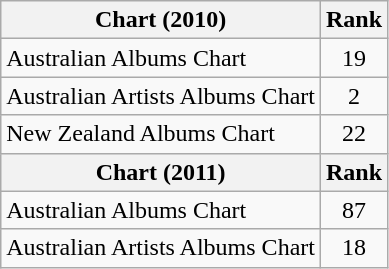<table class="wikitable sortable">
<tr>
<th>Chart (2010)</th>
<th>Rank</th>
</tr>
<tr>
<td>Australian Albums Chart</td>
<td style="text-align:center;">19</td>
</tr>
<tr>
<td>Australian Artists Albums Chart</td>
<td style="text-align:center;">2</td>
</tr>
<tr>
<td>New Zealand Albums Chart</td>
<td style="text-align:center;">22</td>
</tr>
<tr>
<th>Chart (2011)</th>
<th>Rank</th>
</tr>
<tr>
<td>Australian Albums Chart</td>
<td style="text-align:center;">87</td>
</tr>
<tr>
<td>Australian Artists Albums Chart</td>
<td style="text-align:center;">18</td>
</tr>
</table>
